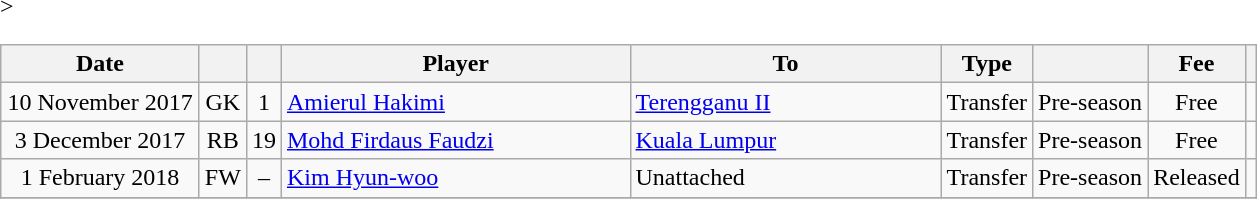<table class="wikitable" style="text-align:center;">
<tr>
<th scope="col" style="width:125px;">Date</th>
<th></th>
<th></th>
<th scope="col" style="width:225px;">Player</th>
<th scope="col" style="width:200px;">To</th>
<th>Type</th>
<th></th>
<th>Fee</th>
<th></th>
</tr>
<tr>
<td>10 November 2017</td>
<td>GK</td>
<td>1</td>
<td style="text-align:left"> <a href='#'>Amierul Hakimi</a></td>
<td style="text-align:left"> <a href='#'>Terengganu II</a></td>
<td>Transfer</td>
<td>Pre-season</td>
<td>Free</td>
<td align="center"></td>
</tr>
<tr>
<td>3 December 2017</td>
<td>RB</td>
<td>19</td>
<td style="text-align:left"> <a href='#'>Mohd Firdaus Faudzi</a></td>
<td style="text-align:left"> <a href='#'>Kuala Lumpur</a></td>
<td>Transfer</td>
<td>Pre-season</td>
<td>Free</td>
<td align="center"></td>
</tr>
<tr>
<td>1 February 2018</td>
<td>FW</td>
<td>–</td>
<td style="text-align:left"> <a href='#'>Kim Hyun-woo</a></td>
<td style="text-align:left">Unattached</td>
<td>Transfer</td>
<td>Pre-season</td>
<td>Released</td>
<td align="center"></td>
</tr>
<tr>
</tr>
<tr -->>
</tr>
</table>
